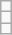<table class="wikitable" style="text-align:center;">
<tr>
<td></td>
</tr>
<tr>
<td></td>
</tr>
<tr>
<td></td>
</tr>
</table>
